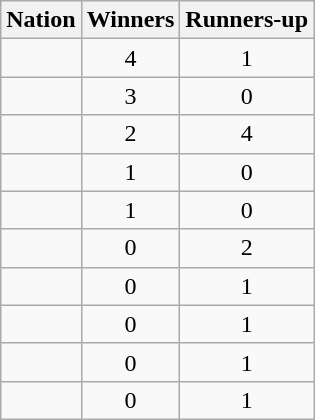<table class="wikitable sortable" style="text-align:center;">
<tr>
<th>Nation</th>
<th>Winners</th>
<th>Runners-up</th>
</tr>
<tr>
<td align=left></td>
<td>4</td>
<td>1</td>
</tr>
<tr>
<td align=left></td>
<td>3</td>
<td>0</td>
</tr>
<tr>
<td align=left></td>
<td>2</td>
<td>4</td>
</tr>
<tr>
<td align=left></td>
<td>1</td>
<td>0</td>
</tr>
<tr>
<td align=left></td>
<td>1</td>
<td>0</td>
</tr>
<tr>
<td align=left></td>
<td>0</td>
<td>2</td>
</tr>
<tr>
<td align=left></td>
<td>0</td>
<td>1</td>
</tr>
<tr>
<td align=left></td>
<td>0</td>
<td>1</td>
</tr>
<tr>
<td align=left></td>
<td>0</td>
<td>1</td>
</tr>
<tr>
<td align=left></td>
<td>0</td>
<td>1</td>
</tr>
</table>
